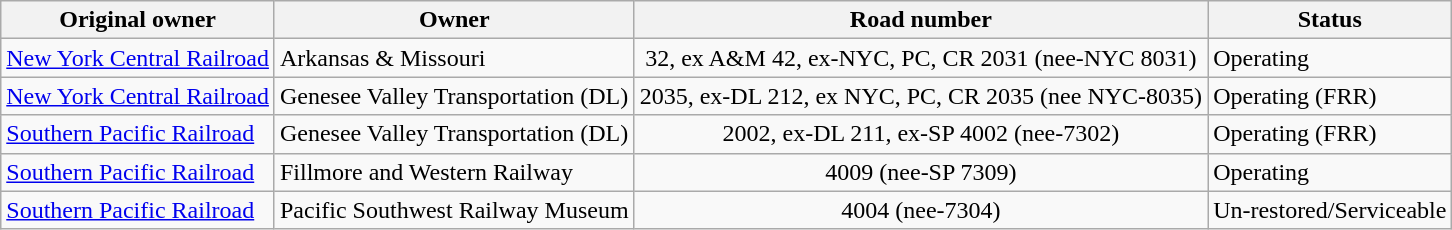<table class="wikitable">
<tr>
<th>Original owner</th>
<th>Owner</th>
<th>Road number</th>
<th>Status</th>
</tr>
<tr>
<td><a href='#'>New York Central Railroad</a></td>
<td>Arkansas & Missouri</td>
<td style="text-align:center;">32, ex A&M 42, ex-NYC, PC, CR 2031 (nee-NYC 8031)</td>
<td>Operating</td>
</tr>
<tr>
<td><a href='#'>New York Central Railroad</a></td>
<td>Genesee Valley Transportation (DL)</td>
<td style="text-align:center;">2035, ex-DL 212, ex NYC, PC, CR 2035 (nee NYC-8035)</td>
<td>Operating (FRR)</td>
</tr>
<tr>
<td><a href='#'>Southern Pacific Railroad</a></td>
<td>Genesee Valley Transportation (DL)</td>
<td style="text-align:center;">2002, ex-DL 211, ex-SP 4002 (nee-7302)</td>
<td>Operating (FRR)</td>
</tr>
<tr>
<td><a href='#'>Southern Pacific Railroad</a></td>
<td>Fillmore and Western Railway</td>
<td style="text-align:center;">4009 (nee-SP 7309)</td>
<td>Operating</td>
</tr>
<tr>
<td><a href='#'>Southern Pacific Railroad</a></td>
<td>Pacific Southwest Railway Museum</td>
<td style="text-align:center;">4004 (nee-7304)</td>
<td>Un-restored/Serviceable</td>
</tr>
</table>
